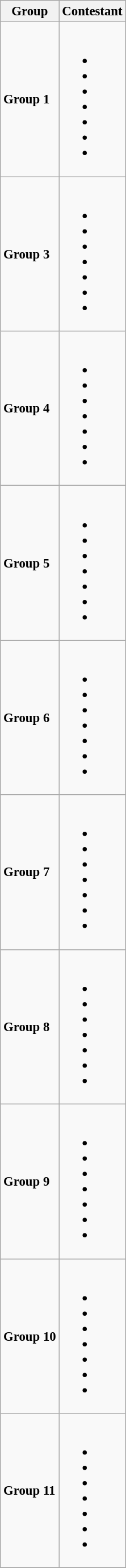<table class="wikitable sortable" style="font-size:95%">
<tr>
<th>Group</th>
<th>Contestant</th>
</tr>
<tr>
<td><strong>Group 1</strong></td>
<td><br><ul><li><strong></strong></li><li><strong></strong></li><li><strong></strong></li><li><strong></strong></li><li><strong></strong></li><li><strong></strong></li><li><strong></strong></li></ul></td>
</tr>
<tr>
<td><strong>Group 3</strong></td>
<td><br><ul><li><strong></strong></li><li><strong></strong></li><li><strong></strong></li><li><strong></strong></li><li><strong></strong></li><li><strong></strong></li><li><strong></strong></li></ul></td>
</tr>
<tr>
<td><strong>Group 4</strong></td>
<td><br><ul><li><strong></strong></li><li><strong></strong></li><li><strong></strong></li><li><strong></strong></li><li><strong></strong></li><li><strong></strong></li><li><strong></strong></li></ul></td>
</tr>
<tr>
<td><strong>Group 5</strong></td>
<td><br><ul><li><strong></strong></li><li><strong></strong></li><li><strong></strong></li><li><strong></strong></li><li><strong></strong></li><li><strong></strong></li><li><strong></strong></li></ul></td>
</tr>
<tr>
<td><strong>Group 6</strong></td>
<td><br><ul><li><strong></strong></li><li><strong></strong></li><li><strong></strong></li><li><strong></strong></li><li><strong></strong></li><li><strong></strong></li><li><strong></strong></li></ul></td>
</tr>
<tr>
<td><strong>Group 7</strong></td>
<td><br><ul><li><strong></strong></li><li><strong></strong></li><li><strong></strong></li><li><strong></strong></li><li><strong></strong></li><li><strong></strong></li><li><strong></strong></li></ul></td>
</tr>
<tr>
<td><strong>Group 8</strong></td>
<td><br><ul><li><strong></strong></li><li><strong></strong></li><li><strong></strong></li><li><strong></strong></li><li><strong></strong></li><li><strong></strong></li><li><strong></strong></li></ul></td>
</tr>
<tr>
<td><strong>Group 9</strong></td>
<td><br><ul><li><strong></strong></li><li><strong></strong></li><li><strong></strong></li><li><strong></strong></li><li><strong></strong></li><li><strong></strong></li><li><strong></strong></li></ul></td>
</tr>
<tr>
<td><strong>Group 10</strong></td>
<td><br><ul><li><strong></strong></li><li><strong></strong></li><li><strong></strong></li><li><strong></strong></li><li><strong></strong></li><li><strong></strong></li><li><strong></strong></li></ul></td>
</tr>
<tr>
<td><strong>Group 11</strong></td>
<td><br><ul><li><strong></strong></li><li><strong></strong></li><li><strong></strong></li><li><strong></strong></li><li><strong></strong></li><li><strong></strong></li><li><strong></strong></li></ul></td>
</tr>
<tr>
</tr>
</table>
